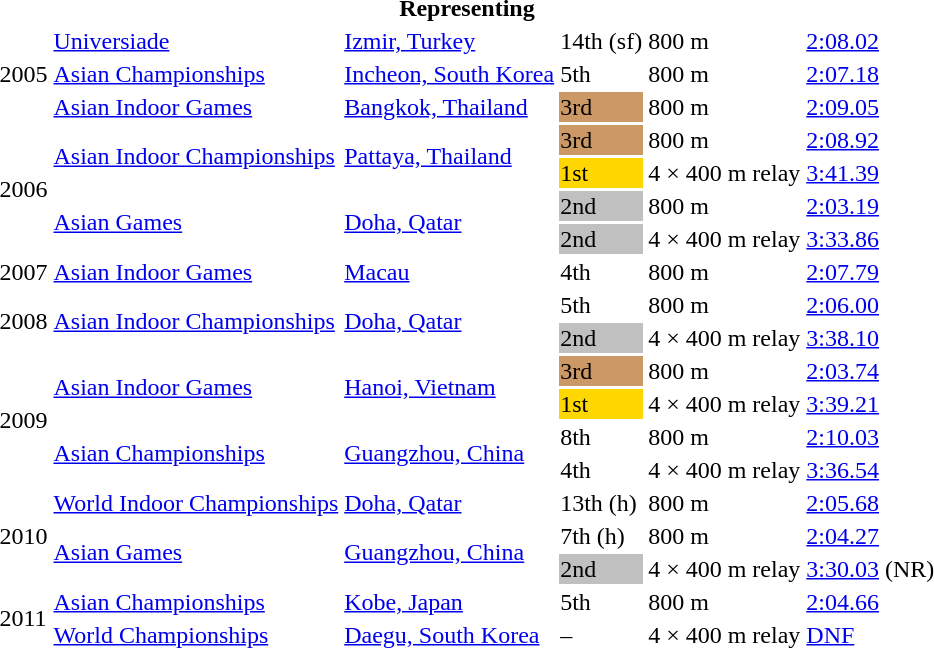<table>
<tr>
<th colspan="6">Representing </th>
</tr>
<tr>
<td rowspan=3>2005</td>
<td><a href='#'>Universiade</a></td>
<td><a href='#'>Izmir, Turkey</a></td>
<td>14th (sf)</td>
<td>800 m</td>
<td><a href='#'>2:08.02</a></td>
</tr>
<tr>
<td><a href='#'>Asian Championships</a></td>
<td><a href='#'>Incheon, South Korea</a></td>
<td>5th</td>
<td>800 m</td>
<td><a href='#'>2:07.18</a></td>
</tr>
<tr>
<td><a href='#'>Asian Indoor Games</a></td>
<td><a href='#'>Bangkok, Thailand</a></td>
<td bgcolor=cc9966>3rd</td>
<td>800 m</td>
<td><a href='#'>2:09.05</a></td>
</tr>
<tr>
<td rowspan=4>2006</td>
<td rowspan=2><a href='#'>Asian Indoor Championships</a></td>
<td rowspan=2><a href='#'>Pattaya, Thailand</a></td>
<td bgcolor=cc9966>3rd</td>
<td>800 m</td>
<td><a href='#'>2:08.92</a></td>
</tr>
<tr>
<td bgcolor=gold>1st</td>
<td>4 × 400 m relay</td>
<td><a href='#'>3:41.39</a></td>
</tr>
<tr>
<td rowspan=2><a href='#'>Asian Games</a></td>
<td rowspan=2><a href='#'>Doha, Qatar</a></td>
<td bgcolor=silver>2nd</td>
<td>800 m</td>
<td><a href='#'>2:03.19</a></td>
</tr>
<tr>
<td bgcolor=silver>2nd</td>
<td>4 × 400 m relay</td>
<td><a href='#'>3:33.86</a></td>
</tr>
<tr>
<td>2007</td>
<td><a href='#'>Asian Indoor Games</a></td>
<td><a href='#'>Macau</a></td>
<td>4th</td>
<td>800 m</td>
<td><a href='#'>2:07.79</a></td>
</tr>
<tr>
<td rowspan=2>2008</td>
<td rowspan=2><a href='#'>Asian Indoor Championships</a></td>
<td rowspan=2><a href='#'>Doha, Qatar</a></td>
<td>5th</td>
<td>800 m</td>
<td><a href='#'>2:06.00</a></td>
</tr>
<tr>
<td bgcolor=silver>2nd</td>
<td>4 × 400 m relay</td>
<td><a href='#'>3:38.10</a></td>
</tr>
<tr>
<td rowspan=4>2009</td>
<td rowspan=2><a href='#'>Asian Indoor Games</a></td>
<td rowspan=2><a href='#'>Hanoi, Vietnam</a></td>
<td bgcolor=cc9966>3rd</td>
<td>800 m</td>
<td><a href='#'>2:03.74</a></td>
</tr>
<tr>
<td bgcolor=gold>1st</td>
<td>4 × 400 m relay</td>
<td><a href='#'>3:39.21</a></td>
</tr>
<tr>
<td rowspan=2><a href='#'>Asian Championships</a></td>
<td rowspan=2><a href='#'>Guangzhou, China</a></td>
<td>8th</td>
<td>800 m</td>
<td><a href='#'>2:10.03</a></td>
</tr>
<tr>
<td>4th</td>
<td>4 × 400 m relay</td>
<td><a href='#'>3:36.54</a></td>
</tr>
<tr>
<td rowspan=3>2010</td>
<td><a href='#'>World Indoor Championships</a></td>
<td><a href='#'>Doha, Qatar</a></td>
<td>13th (h)</td>
<td>800 m</td>
<td><a href='#'>2:05.68</a></td>
</tr>
<tr>
<td rowspan=2><a href='#'>Asian Games</a></td>
<td rowspan=2><a href='#'>Guangzhou, China</a></td>
<td>7th (h)</td>
<td>800 m</td>
<td><a href='#'>2:04.27</a></td>
</tr>
<tr>
<td bgcolor=silver>2nd</td>
<td>4 × 400 m relay</td>
<td><a href='#'>3:30.03</a> (NR)</td>
</tr>
<tr>
<td rowspan=2>2011</td>
<td><a href='#'>Asian Championships</a></td>
<td><a href='#'>Kobe, Japan</a></td>
<td>5th</td>
<td>800 m</td>
<td><a href='#'>2:04.66</a></td>
</tr>
<tr>
<td><a href='#'>World Championships</a></td>
<td><a href='#'>Daegu, South Korea</a></td>
<td>–</td>
<td>4 × 400 m relay</td>
<td><a href='#'>DNF</a></td>
</tr>
</table>
